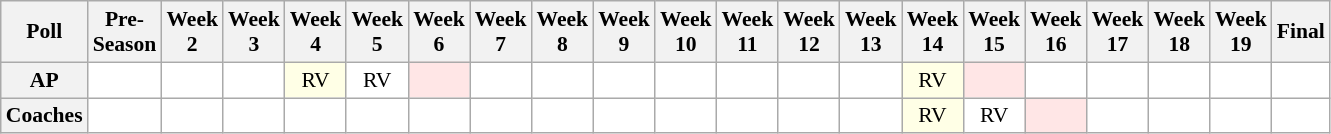<table class="wikitable" style="white-space:nowrap;font-size:90%">
<tr>
<th>Poll</th>
<th>Pre-<br>Season</th>
<th>Week<br>2</th>
<th>Week<br>3</th>
<th>Week<br>4</th>
<th>Week<br>5</th>
<th>Week<br>6</th>
<th>Week<br>7</th>
<th>Week<br>8</th>
<th>Week<br>9</th>
<th>Week<br>10</th>
<th>Week<br>11</th>
<th>Week<br>12</th>
<th>Week<br>13</th>
<th>Week<br>14</th>
<th>Week<br>15</th>
<th>Week<br>16</th>
<th>Week<br>17</th>
<th>Week<br>18</th>
<th>Week<br>19</th>
<th>Final</th>
</tr>
<tr style="text-align:center;">
<th>AP</th>
<td style="background:#FFF;"></td>
<td style="background:#FFF;"></td>
<td style="background:#FFF;"></td>
<td style="background:#FFFFE6;">RV</td>
<td style="background:#FFF;">RV</td>
<td style="background:#FFE6E6;"></td>
<td style="background:#FFF;"></td>
<td style="background:#FFF;"></td>
<td style="background:#FFF;"></td>
<td style="background:#FFF;"></td>
<td style="background:#FFF;"></td>
<td style="background:#FFF;"></td>
<td style="background:#FFF;"></td>
<td style="background:#FFFFE6;">RV</td>
<td style="background:#FFE6E6;"></td>
<td style="background:#FFF;"></td>
<td style="background:#FFF;"></td>
<td style="background:#FFF;"></td>
<td style="background:#FFF;"></td>
<td style="background:#FFF;"></td>
</tr>
<tr style="text-align:center;">
<th>Coaches</th>
<td style="background:#FFF;"></td>
<td style="background:#FFF;"></td>
<td style="background:#FFF;"></td>
<td style="background:#FFF;"></td>
<td style="background:#FFF;"></td>
<td style="background:#FFF;"></td>
<td style="background:#FFF;"></td>
<td style="background:#FFF;"></td>
<td style="background:#FFF;"></td>
<td style="background:#FFF;"></td>
<td style="background:#FFF;"></td>
<td style="background:#FFF;"></td>
<td style="background:#FFF;"></td>
<td style="background:#FFFFE6;">RV</td>
<td style="background:#FFF;">RV</td>
<td style="background:#FFE6E6;"></td>
<td style="background:#FFF;"></td>
<td style="background:#FFF;"></td>
<td style="background:#FFF;"></td>
<td style="background:#FFF;"></td>
</tr>
</table>
